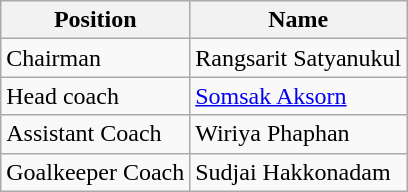<table class="wikitable">
<tr>
<th>Position</th>
<th>Name</th>
</tr>
<tr>
<td>Chairman</td>
<td> Rangsarit Satyanukul</td>
</tr>
<tr>
<td>Head coach</td>
<td> <a href='#'>Somsak Aksorn</a></td>
</tr>
<tr>
<td>Assistant Coach</td>
<td> Wiriya Phaphan</td>
</tr>
<tr>
<td>Goalkeeper Coach</td>
<td> Sudjai Hakkonadam</td>
</tr>
</table>
